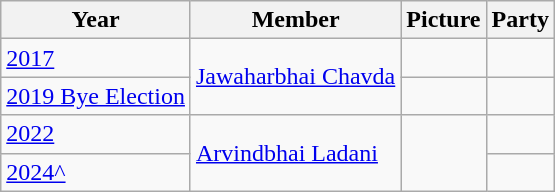<table class="wikitable sortable">
<tr>
<th>Year</th>
<th>Member</th>
<th>Picture</th>
<th colspan="2">Party</th>
</tr>
<tr>
<td><a href='#'>2017</a></td>
<td rowspan="2"><a href='#'>Jawaharbhai Chavda</a></td>
<td></td>
<td></td>
</tr>
<tr>
<td><a href='#'>2019 Bye Election</a></td>
<td></td>
<td></td>
</tr>
<tr>
<td><a href='#'>2022</a></td>
<td rowspan="2"><a href='#'>Arvindbhai Ladani</a></td>
<td rowspan="2"></td>
<td></td>
</tr>
<tr>
<td><a href='#'>2024^</a></td>
<td></td>
</tr>
</table>
